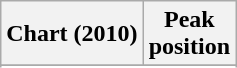<table class="wikitable sortable plainrowheaders" style="text-align:center">
<tr>
<th scope="col">Chart (2010)</th>
<th scope="col">Peak<br> position</th>
</tr>
<tr>
</tr>
<tr>
</tr>
</table>
